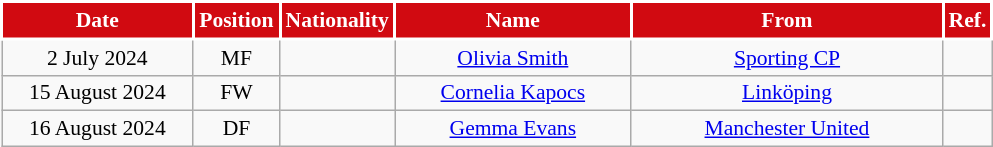<table class="wikitable" style="text-align:center; font-size:90%; ">
<tr>
<th style="background:#D10A11;color:white;border:2px solid #ffffff; width:120px;">Date</th>
<th style="background:#D10A11;color:white;border:2px solid #ffffff; width:50px;">Position</th>
<th style="background:#D10A11;color:white;border:2px solid #ffffff; width:50px;">Nationality</th>
<th style="background:#D10A11;color:white;border:2px solid #ffffff; width:150px;">Name</th>
<th style="background:#D10A11;color:white;border:2px solid #ffffff; width:200px;">From</th>
<th style="background:#D10A11;color:white;border:2px solid #ffffff; width:25px;">Ref.</th>
</tr>
<tr>
<td>2 July 2024</td>
<td>MF</td>
<td></td>
<td><a href='#'>Olivia Smith</a></td>
<td> <a href='#'>Sporting CP</a></td>
<td></td>
</tr>
<tr>
<td>15 August 2024</td>
<td>FW</td>
<td></td>
<td><a href='#'>Cornelia Kapocs</a></td>
<td> <a href='#'>Linköping</a></td>
<td></td>
</tr>
<tr>
<td>16 August 2024</td>
<td>DF</td>
<td></td>
<td><a href='#'>Gemma Evans</a></td>
<td> <a href='#'>Manchester United</a></td>
<td></td>
</tr>
</table>
